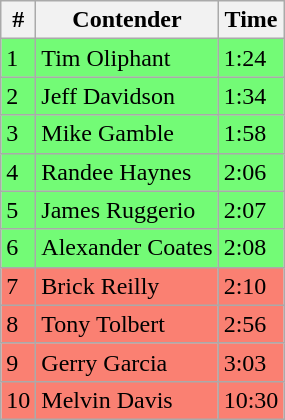<table class="wikitable">
<tr>
<th>#</th>
<th>Contender</th>
<th>Time</th>
</tr>
<tr>
<td style="background:#73fb76;">1</td>
<td style="background:#73fb76;">Tim Oliphant</td>
<td style="background:#73fb76;">1:24</td>
</tr>
<tr>
<td style="background:#73fb76;">2</td>
<td style="background:#73fb76;">Jeff Davidson</td>
<td style="background:#73fb76;">1:34</td>
</tr>
<tr>
<td style="background:#73fb76;">3</td>
<td style="background:#73fb76;">Mike Gamble</td>
<td style="background:#73fb76;">1:58</td>
</tr>
<tr>
<td style="background:#73fb76;">4</td>
<td style="background:#73fb76;">Randee Haynes</td>
<td style="background:#73fb76;">2:06</td>
</tr>
<tr>
<td style="background:#73fb76;">5</td>
<td style="background:#73fb76;">James Ruggerio</td>
<td style="background:#73fb76;">2:07</td>
</tr>
<tr>
<td style="background:#73fb76;">6</td>
<td style="background:#73fb76;">Alexander Coates</td>
<td style="background:#73fb76;">2:08</td>
</tr>
<tr>
<td style="background:salmon;">7</td>
<td style="background:salmon;">Brick Reilly</td>
<td style="background:salmon;">2:10</td>
</tr>
<tr>
<td style="background:salmon;">8</td>
<td style="background:salmon;">Tony Tolbert</td>
<td style="background:salmon;">2:56</td>
</tr>
<tr>
<td style="background:salmon;">9</td>
<td style="background:salmon;">Gerry Garcia</td>
<td style="background:salmon;">3:03</td>
</tr>
<tr>
<td style="background:salmon;">10</td>
<td style="background:salmon;">Melvin Davis</td>
<td style="background:salmon;">10:30</td>
</tr>
</table>
